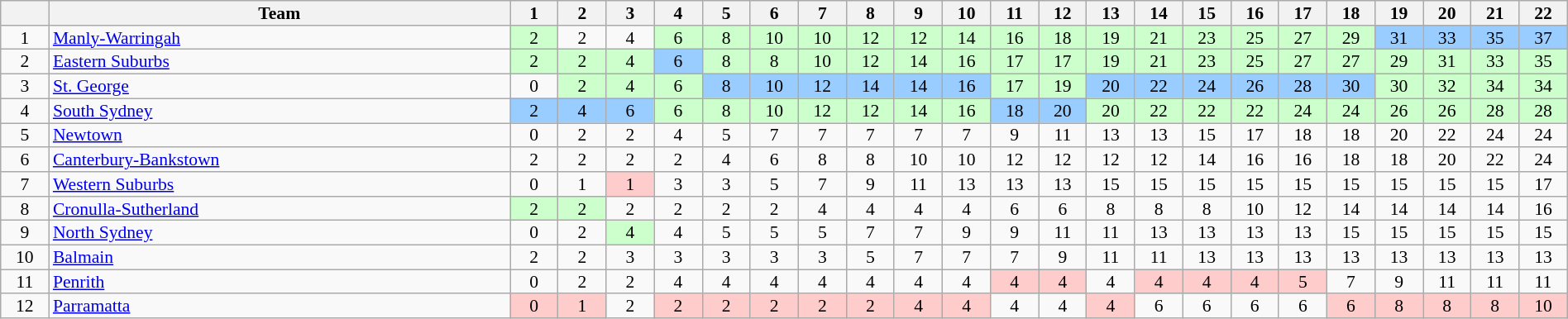<table class="wikitable" style="text-align:center; line-height: 90%; font-size:90%;" width=100%>
<tr>
<th width=20 abbr="Position"></th>
<th width=250>Team</th>
<th width=20 abbr="Round 1">1</th>
<th width=20 abbr="Round 2">2</th>
<th width=20 abbr="Round 3">3</th>
<th width=20 abbr="Round 4">4</th>
<th width=20 abbr="Round 5">5</th>
<th width=20 abbr="Round 6">6</th>
<th width=20 abbr="Round 7">7</th>
<th width=20 abbr="Round 8">8</th>
<th width=20 abbr="Round 9">9</th>
<th width=20 abbr="Round 10">10</th>
<th width=20 abbr="Round 11">11</th>
<th width=20 abbr="Round 12">12</th>
<th width=20 abbr="Round 13">13</th>
<th width=20 abbr="Round 14">14</th>
<th width=20 abbr="Round 15">15</th>
<th width=20 abbr="Round 16">16</th>
<th width=20 abbr="Round 17">17</th>
<th width=20 abbr="Round 18">18</th>
<th width=20 abbr="Round 19">19</th>
<th width=20 abbr="Round 20">20</th>
<th width=20 abbr="Round 21">21</th>
<th width=20 abbr="Round 22">22</th>
</tr>
<tr>
<td>1</td>
<td style="text-align:left;"> <a href='#'>Manly-Warringah</a></td>
<td style="background: #ccffcc;">2</td>
<td>2</td>
<td>4</td>
<td style="background: #ccffcc;">6</td>
<td style="background: #ccffcc;">8</td>
<td style="background: #ccffcc;">10</td>
<td style="background: #ccffcc;">10</td>
<td style="background: #ccffcc;">12</td>
<td style="background: #ccffcc;">12</td>
<td style="background: #ccffcc;">14</td>
<td style="background: #ccffcc;">16</td>
<td style="background: #ccffcc;">18</td>
<td style="background: #ccffcc;">19</td>
<td style="background: #ccffcc;">21</td>
<td style="background: #ccffcc;">23</td>
<td style="background: #ccffcc;">25</td>
<td style="background: #ccffcc;">27</td>
<td style="background: #ccffcc;">29</td>
<td style="background: #99ccff;">31</td>
<td style="background: #99ccff;">33</td>
<td style="background: #99ccff;">35</td>
<td style="background: #99ccff;">37</td>
</tr>
<tr>
<td>2</td>
<td style="text-align:left;"> <a href='#'>Eastern Suburbs</a></td>
<td style="background: #ccffcc;">2</td>
<td style="background: #ccffcc;">2</td>
<td style="background: #ccffcc;">4</td>
<td style="background: #99ccff;">6</td>
<td style="background: #ccffcc;">8</td>
<td style="background: #ccffcc;">8</td>
<td style="background: #ccffcc;">10</td>
<td style="background: #ccffcc;">12</td>
<td style="background: #ccffcc;">14</td>
<td style="background: #ccffcc;">16</td>
<td style="background: #ccffcc;">17</td>
<td style="background: #ccffcc;">17</td>
<td style="background: #ccffcc;">19</td>
<td style="background: #ccffcc;">21</td>
<td style="background: #ccffcc;">23</td>
<td style="background: #ccffcc;">25</td>
<td style="background: #ccffcc;">27</td>
<td style="background: #ccffcc;">27</td>
<td style="background: #ccffcc;">29</td>
<td style="background: #ccffcc;">31</td>
<td style="background: #ccffcc;">33</td>
<td style="background: #ccffcc;">35</td>
</tr>
<tr>
<td>3</td>
<td style="text-align:left;"> <a href='#'>St. George</a></td>
<td>0</td>
<td style="background: #ccffcc;">2</td>
<td style="background: #ccffcc;">4</td>
<td style="background: #ccffcc;">6</td>
<td style="background: #99ccff;">8</td>
<td style="background: #99ccff;">10</td>
<td style="background: #99ccff;">12</td>
<td style="background: #99ccff;">14</td>
<td style="background: #99ccff;">14</td>
<td style="background: #99ccff;">16</td>
<td style="background: #ccffcc;">17</td>
<td style="background: #ccffcc;">19</td>
<td style="background: #99ccff;">20</td>
<td style="background: #99ccff;">22</td>
<td style="background: #99ccff;">24</td>
<td style="background: #99ccff;">26</td>
<td style="background: #99ccff;">28</td>
<td style="background: #99ccff;">30</td>
<td style="background: #ccffcc;">30</td>
<td style="background: #ccffcc;">32</td>
<td style="background: #ccffcc;">34</td>
<td style="background: #ccffcc;">34</td>
</tr>
<tr>
<td>4</td>
<td style="text-align:left;"> <a href='#'>South Sydney</a></td>
<td style="background: #99ccff;">2</td>
<td style="background: #99ccff;">4</td>
<td style="background: #99ccff;">6</td>
<td style="background: #ccffcc;">6</td>
<td style="background: #ccffcc;">8</td>
<td style="background: #ccffcc;">10</td>
<td style="background: #ccffcc;">12</td>
<td style="background: #ccffcc;">12</td>
<td style="background: #ccffcc;">14</td>
<td style="background: #ccffcc;">16</td>
<td style="background: #99ccff;">18</td>
<td style="background: #99ccff;">20</td>
<td style="background: #ccffcc;">20</td>
<td style="background: #ccffcc;">22</td>
<td style="background: #ccffcc;">22</td>
<td style="background: #ccffcc;">22</td>
<td style="background: #ccffcc;">24</td>
<td style="background: #ccffcc;">24</td>
<td style="background: #ccffcc;">26</td>
<td style="background: #ccffcc;">26</td>
<td style="background: #ccffcc;">28</td>
<td style="background: #ccffcc;">28</td>
</tr>
<tr>
<td>5</td>
<td style="text-align:left;"> <a href='#'>Newtown</a></td>
<td>0</td>
<td>2</td>
<td>2</td>
<td>4</td>
<td>5</td>
<td>7</td>
<td>7</td>
<td>7</td>
<td>7</td>
<td>7</td>
<td>9</td>
<td>11</td>
<td>13</td>
<td>13</td>
<td>15</td>
<td>17</td>
<td>18</td>
<td>18</td>
<td>20</td>
<td>22</td>
<td>24</td>
<td>24</td>
</tr>
<tr>
<td>6</td>
<td style="text-align:left;"> <a href='#'>Canterbury-Bankstown</a></td>
<td>2</td>
<td>2</td>
<td>2</td>
<td>2</td>
<td>4</td>
<td>6</td>
<td>8</td>
<td>8</td>
<td>10</td>
<td>10</td>
<td>12</td>
<td>12</td>
<td>12</td>
<td>12</td>
<td>14</td>
<td>16</td>
<td>16</td>
<td>18</td>
<td>18</td>
<td>20</td>
<td>22</td>
<td>24</td>
</tr>
<tr>
<td>7</td>
<td style="text-align:left;"> <a href='#'>Western Suburbs</a></td>
<td>0</td>
<td>1</td>
<td style="background: #ffcccc;">1</td>
<td>3</td>
<td>3</td>
<td>5</td>
<td>7</td>
<td>9</td>
<td>11</td>
<td>13</td>
<td>13</td>
<td>13</td>
<td>15</td>
<td>15</td>
<td>15</td>
<td>15</td>
<td>15</td>
<td>15</td>
<td>15</td>
<td>15</td>
<td>15</td>
<td>17</td>
</tr>
<tr>
<td>8</td>
<td style="text-align:left;"> <a href='#'>Cronulla-Sutherland</a></td>
<td style="background: #ccffcc;">2</td>
<td style="background: #ccffcc;">2</td>
<td>2</td>
<td>2</td>
<td>2</td>
<td>2</td>
<td>4</td>
<td>4</td>
<td>4</td>
<td>4</td>
<td>6</td>
<td>6</td>
<td>8</td>
<td>8</td>
<td>8</td>
<td>10</td>
<td>12</td>
<td>14</td>
<td>14</td>
<td>14</td>
<td>14</td>
<td>16</td>
</tr>
<tr>
<td>9</td>
<td style="text-align:left;"> <a href='#'>North Sydney</a></td>
<td>0</td>
<td>2</td>
<td style="background: #ccffcc;">4</td>
<td>4</td>
<td>5</td>
<td>5</td>
<td>5</td>
<td>7</td>
<td>7</td>
<td>9</td>
<td>9</td>
<td>11</td>
<td>11</td>
<td>13</td>
<td>13</td>
<td>13</td>
<td>13</td>
<td>15</td>
<td>15</td>
<td>15</td>
<td>15</td>
<td>15</td>
</tr>
<tr>
<td>10</td>
<td style="text-align:left;"> <a href='#'>Balmain</a></td>
<td>2</td>
<td>2</td>
<td>3</td>
<td>3</td>
<td>3</td>
<td>3</td>
<td>3</td>
<td>5</td>
<td>7</td>
<td>7</td>
<td>7</td>
<td>9</td>
<td>11</td>
<td>11</td>
<td>13</td>
<td>13</td>
<td>13</td>
<td>13</td>
<td>13</td>
<td>13</td>
<td>13</td>
<td>13</td>
</tr>
<tr>
<td>11</td>
<td style="text-align:left;"> <a href='#'>Penrith</a></td>
<td>0</td>
<td>2</td>
<td>2</td>
<td>4</td>
<td>4</td>
<td>4</td>
<td>4</td>
<td>4</td>
<td>4</td>
<td>4</td>
<td style="background: #ffcccc;">4</td>
<td style="background: #ffcccc;">4</td>
<td>4</td>
<td style="background: #ffcccc;">4</td>
<td style="background: #ffcccc;">4</td>
<td style="background: #ffcccc;">4</td>
<td style="background: #ffcccc;">5</td>
<td>7</td>
<td>9</td>
<td>11</td>
<td>11</td>
<td>11</td>
</tr>
<tr>
<td>12</td>
<td style="text-align:left;"> <a href='#'>Parramatta</a></td>
<td style="background: #ffcccc;">0</td>
<td style="background: #ffcccc;">1</td>
<td>2</td>
<td style="background: #ffcccc;">2</td>
<td style="background: #ffcccc;">2</td>
<td style="background: #ffcccc;">2</td>
<td style="background: #ffcccc;">2</td>
<td style="background: #ffcccc;">2</td>
<td style="background: #ffcccc;">4</td>
<td style="background: #ffcccc;">4</td>
<td>4</td>
<td>4</td>
<td style="background: #ffcccc;">4</td>
<td>6</td>
<td>6</td>
<td>6</td>
<td>6</td>
<td style="background: #ffcccc;">6</td>
<td style="background: #ffcccc;">8</td>
<td style="background: #ffcccc;">8</td>
<td style="background: #ffcccc;">8</td>
<td style="background: #ffcccc;">10</td>
</tr>
</table>
